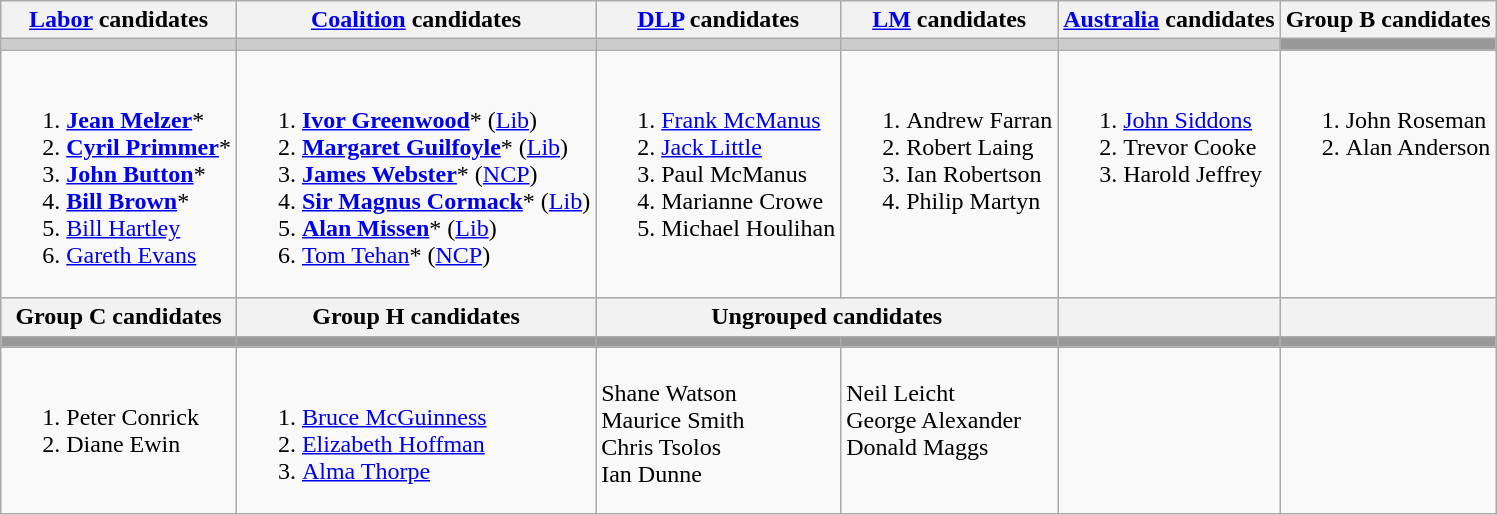<table class="wikitable">
<tr>
<th><a href='#'>Labor</a> candidates</th>
<th><a href='#'>Coalition</a> candidates</th>
<th><a href='#'>DLP</a> candidates</th>
<th><a href='#'>LM</a> candidates</th>
<th><a href='#'>Australia</a> candidates</th>
<th>Group B candidates</th>
</tr>
<tr bgcolor="#cccccc">
<td></td>
<td></td>
<td></td>
<td></td>
<td></td>
<td bgcolor="#999999"></td>
</tr>
<tr>
<td><br><ol><li><strong><a href='#'>Jean Melzer</a></strong>*</li><li><strong><a href='#'>Cyril Primmer</a></strong>*</li><li><strong><a href='#'>John Button</a></strong>*</li><li><strong><a href='#'>Bill Brown</a></strong>*</li><li><a href='#'>Bill Hartley</a></li><li><a href='#'>Gareth Evans</a></li></ol></td>
<td><br><ol><li><strong><a href='#'>Ivor Greenwood</a></strong>* (<a href='#'>Lib</a>)</li><li><strong><a href='#'>Margaret Guilfoyle</a></strong>* (<a href='#'>Lib</a>)</li><li><strong><a href='#'>James Webster</a></strong>* (<a href='#'>NCP</a>)</li><li><strong><a href='#'>Sir Magnus Cormack</a></strong>* (<a href='#'>Lib</a>)</li><li><strong><a href='#'>Alan Missen</a></strong>* (<a href='#'>Lib</a>)</li><li><a href='#'>Tom Tehan</a>* (<a href='#'>NCP</a>)</li></ol></td>
<td valign=top><br><ol><li><a href='#'>Frank McManus</a></li><li><a href='#'>Jack Little</a></li><li>Paul McManus</li><li>Marianne Crowe</li><li>Michael Houlihan</li></ol></td>
<td valign=top><br><ol><li>Andrew Farran</li><li>Robert Laing</li><li>Ian Robertson</li><li>Philip Martyn</li></ol></td>
<td valign=top><br><ol><li><a href='#'>John Siddons</a></li><li>Trevor Cooke</li><li>Harold Jeffrey</li></ol></td>
<td valign=top><br><ol><li>John Roseman</li><li>Alan Anderson</li></ol></td>
</tr>
<tr bgcolor="#cccccc">
<th>Group C candidates</th>
<th>Group H candidates</th>
<th colspan="2">Ungrouped candidates</th>
<th></th>
<th></th>
</tr>
<tr bgcolor="#cccccc">
<td bgcolor="#999999"></td>
<td bgcolor="#999999"></td>
<td bgcolor="#999999"></td>
<td bgcolor="#999999"></td>
<td bgcolor="#999999"></td>
<td bgcolor="#999999"></td>
</tr>
<tr>
<td valign=top><br><ol><li>Peter Conrick</li><li>Diane Ewin</li></ol></td>
<td valign=top><br><ol><li><a href='#'>Bruce McGuinness</a></li><li><a href='#'>Elizabeth Hoffman</a></li><li><a href='#'>Alma Thorpe</a></li></ol></td>
<td valign=top><br>Shane Watson<br>
Maurice Smith<br>
Chris Tsolos<br>
Ian Dunne</td>
<td valign=top><br>Neil Leicht<br>
George Alexander<br>
Donald Maggs</td>
<td valign=top></td>
<td valign=top></td>
</tr>
</table>
